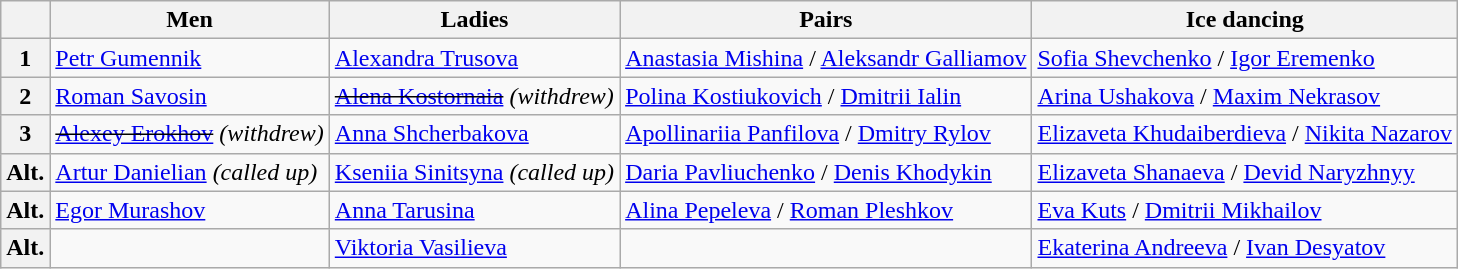<table class="wikitable">
<tr>
<th></th>
<th>Men</th>
<th>Ladies</th>
<th>Pairs</th>
<th>Ice dancing</th>
</tr>
<tr>
<th>1</th>
<td><a href='#'>Petr Gumennik</a></td>
<td><a href='#'>Alexandra Trusova</a></td>
<td><a href='#'>Anastasia Mishina</a> / <a href='#'>Aleksandr Galliamov</a></td>
<td><a href='#'>Sofia Shevchenko</a> / <a href='#'>Igor Eremenko</a></td>
</tr>
<tr>
<th>2</th>
<td><a href='#'>Roman Savosin</a></td>
<td><s><a href='#'>Alena Kostornaia</a></s> <em>(withdrew)</em></td>
<td><a href='#'>Polina Kostiukovich</a> / <a href='#'>Dmitrii Ialin</a></td>
<td><a href='#'>Arina Ushakova</a> / <a href='#'>Maxim Nekrasov</a></td>
</tr>
<tr>
<th>3</th>
<td><s><a href='#'>Alexey Erokhov</a></s> <em>(withdrew)</em></td>
<td><a href='#'>Anna Shcherbakova</a></td>
<td><a href='#'>Apollinariia Panfilova</a> / <a href='#'>Dmitry Rylov</a></td>
<td><a href='#'>Elizaveta Khudaiberdieva</a> / <a href='#'>Nikita Nazarov</a></td>
</tr>
<tr>
<th>Alt.</th>
<td><a href='#'>Artur Danielian</a> <em>(called up)</em></td>
<td><a href='#'>Kseniia Sinitsyna</a> <em>(called up)</em></td>
<td><a href='#'>Daria Pavliuchenko</a> / <a href='#'>Denis Khodykin</a></td>
<td><a href='#'>Elizaveta Shanaeva</a> / <a href='#'>Devid Naryzhnyy</a></td>
</tr>
<tr>
<th>Alt.</th>
<td><a href='#'>Egor Murashov</a></td>
<td><a href='#'>Anna Tarusina</a></td>
<td><a href='#'>Alina Pepeleva</a> / <a href='#'>Roman Pleshkov</a></td>
<td><a href='#'>Eva Kuts</a> / <a href='#'>Dmitrii Mikhailov</a></td>
</tr>
<tr>
<th>Alt.</th>
<td></td>
<td><a href='#'>Viktoria Vasilieva</a></td>
<td></td>
<td><a href='#'>Ekaterina Andreeva</a> / <a href='#'>Ivan Desyatov</a></td>
</tr>
</table>
